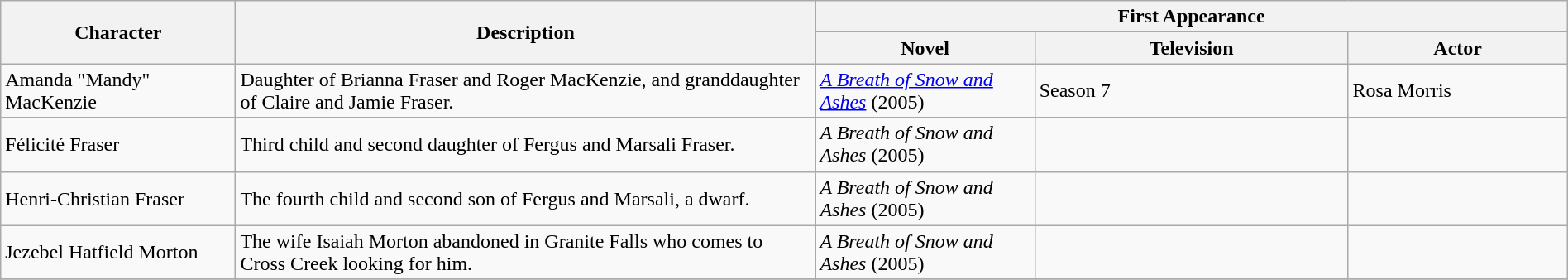<table class="wikitable plainrowheaders" width="100%">
<tr>
<th rowspan="2" style="width:15%;">Character</th>
<th rowspan="2" class="unsortable">Description</th>
<th colspan="3">First Appearance</th>
</tr>
<tr>
<th style="width:14%;">Novel</th>
<th style="width:20%;">Television</th>
<th style="width:14%;">Actor</th>
</tr>
<tr>
<td>Amanda "Mandy" MacKenzie</td>
<td>Daughter of Brianna Fraser and Roger MacKenzie, and granddaughter of Claire and Jamie Fraser.</td>
<td><em><a href='#'>A Breath of Snow and Ashes</a></em> (2005)</td>
<td>Season 7 </td>
<td>Rosa Morris</td>
</tr>
<tr>
<td>Félicité Fraser</td>
<td>Third child and second daughter of Fergus and Marsali Fraser.</td>
<td><em>A Breath of Snow and Ashes</em> (2005)</td>
<td></td>
<td></td>
</tr>
<tr>
<td>Henri-Christian Fraser</td>
<td>The fourth child and second son of Fergus and Marsali, a dwarf.</td>
<td><em>A Breath of Snow and Ashes</em> (2005)</td>
<td></td>
<td></td>
</tr>
<tr>
<td>Jezebel Hatfield Morton</td>
<td>The wife Isaiah Morton abandoned in Granite Falls who comes to Cross Creek looking for him.</td>
<td><em>A Breath of Snow and Ashes</em> (2005)</td>
<td></td>
<td></td>
</tr>
<tr>
</tr>
</table>
